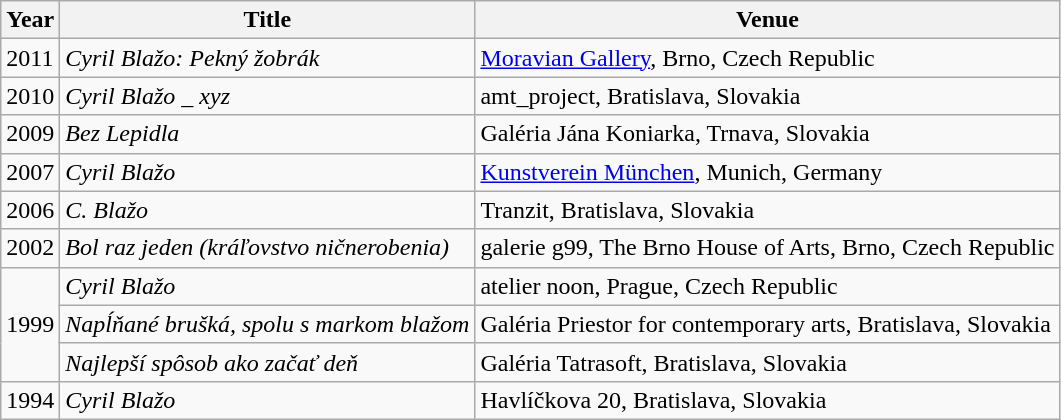<table class="wikitable">
<tr>
<th>Year</th>
<th>Title</th>
<th>Venue</th>
</tr>
<tr>
<td>2011</td>
<td><em>Cyril Blažo: Pekný žobrák</em></td>
<td><a href='#'>Moravian Gallery</a>, Brno, Czech Republic</td>
</tr>
<tr>
<td>2010</td>
<td><em>Cyril Blažo _ xyz</em></td>
<td>amt_project, Bratislava, Slovakia</td>
</tr>
<tr>
<td>2009</td>
<td><em>Bez Lepidla</em></td>
<td>Galéria Jána Koniarka, Trnava, Slovakia</td>
</tr>
<tr>
<td>2007</td>
<td><em>Cyril Blažo</em></td>
<td><a href='#'>Kunstverein München</a>, Munich, Germany</td>
</tr>
<tr>
<td>2006</td>
<td><em>C. Blažo</em></td>
<td>Tranzit, Bratislava, Slovakia</td>
</tr>
<tr>
<td>2002</td>
<td><em>Bol raz jeden (kráľovstvo ničnerobenia)</em></td>
<td>galerie g99, The Brno House of Arts, Brno, Czech Republic</td>
</tr>
<tr>
<td rowspan="3">1999</td>
<td><em>Cyril Blažo</em></td>
<td>atelier noon, Prague, Czech Republic</td>
</tr>
<tr>
<td><em>Napĺňané brušká, spolu s markom blažom</em></td>
<td>Galéria Priestor for contemporary arts, Bratislava, Slovakia</td>
</tr>
<tr>
<td><em>Najlepší spôsob ako začať deň</em></td>
<td>Galéria Tatrasoft, Bratislava, Slovakia</td>
</tr>
<tr>
<td>1994</td>
<td><em>Cyril Blažo</em></td>
<td>Havlíčkova 20, Bratislava, Slovakia</td>
</tr>
</table>
